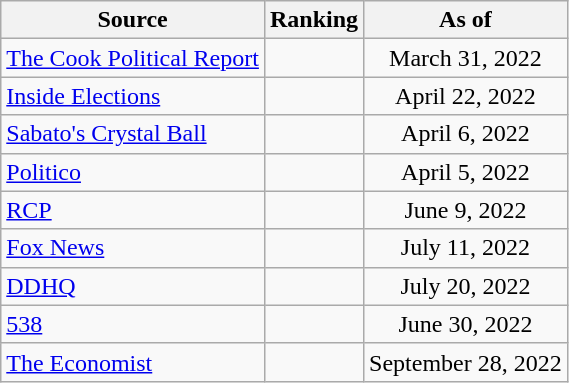<table class="wikitable" style="text-align:center">
<tr>
<th>Source</th>
<th>Ranking</th>
<th>As of</th>
</tr>
<tr>
<td align=left><a href='#'>The Cook Political Report</a></td>
<td></td>
<td>March 31, 2022</td>
</tr>
<tr>
<td align=left><a href='#'>Inside Elections</a></td>
<td></td>
<td>April 22, 2022</td>
</tr>
<tr>
<td align=left><a href='#'>Sabato's Crystal Ball</a></td>
<td></td>
<td>April 6, 2022</td>
</tr>
<tr>
<td align="left"><a href='#'>Politico</a></td>
<td></td>
<td>April 5, 2022</td>
</tr>
<tr>
<td align="left"><a href='#'>RCP</a></td>
<td></td>
<td>June 9, 2022</td>
</tr>
<tr>
<td align=left><a href='#'>Fox News</a></td>
<td></td>
<td>July 11, 2022</td>
</tr>
<tr>
<td align="left"><a href='#'>DDHQ</a></td>
<td></td>
<td>July 20, 2022</td>
</tr>
<tr>
<td align="left"><a href='#'>538</a></td>
<td></td>
<td>June 30, 2022</td>
</tr>
<tr>
<td align="left"><a href='#'>The Economist</a></td>
<td></td>
<td>September 28, 2022</td>
</tr>
</table>
